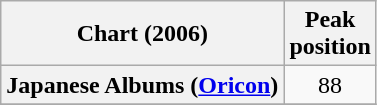<table class="wikitable sortable plainrowheaders" style="text-align:center">
<tr>
<th>Chart (2006)</th>
<th>Peak<br>position</th>
</tr>
<tr>
<th scope="row">Japanese Albums (<a href='#'>Oricon</a>)</th>
<td style="text-align:center;">88</td>
</tr>
<tr>
</tr>
</table>
